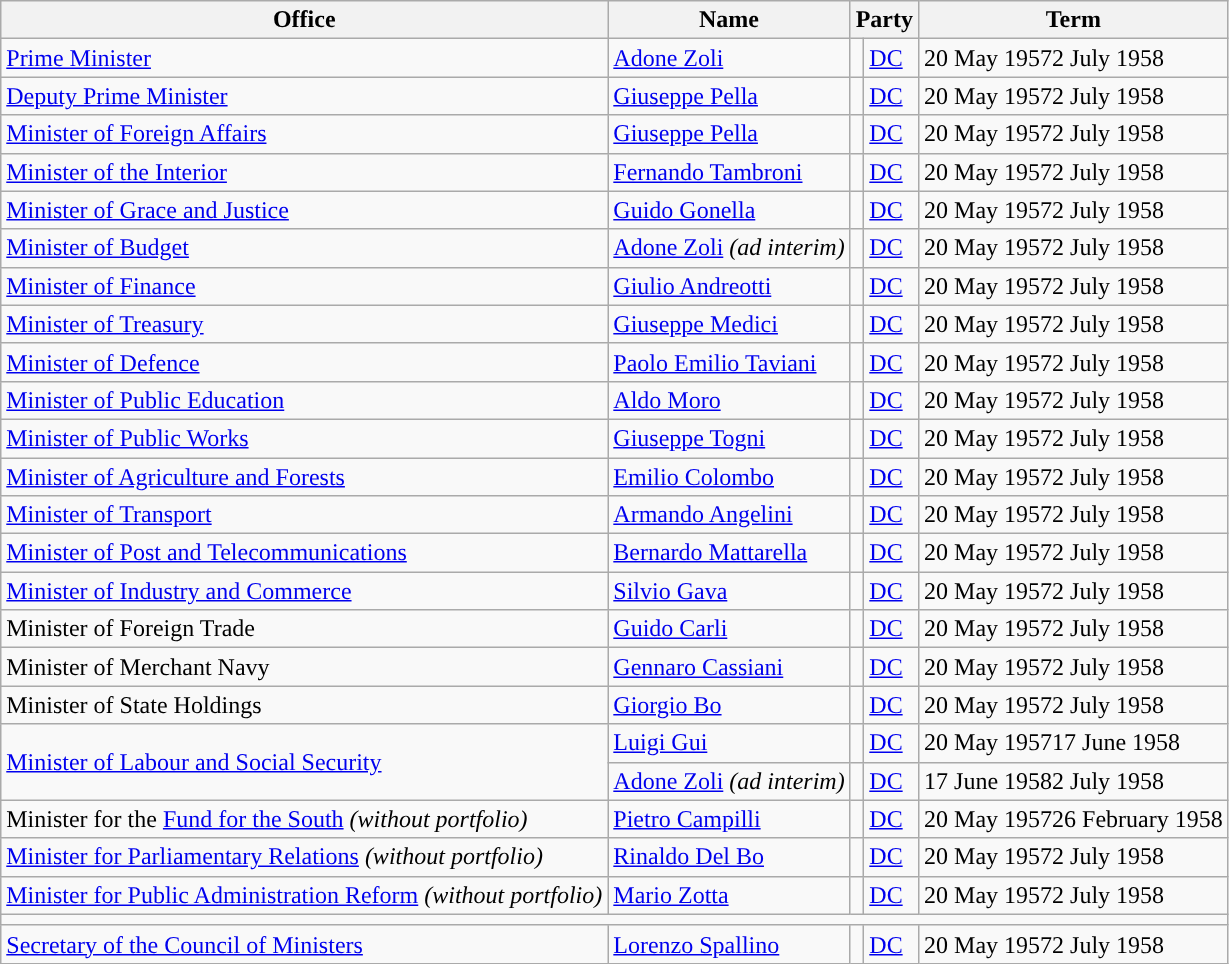<table class="wikitable">
<tr>
<th>Office</th>
<th>Name</th>
<th colspan=2>Party</th>
<th>Term</th>
</tr>
<tr>
<td><a href='#'>Prime Minister</a></td>
<td><a href='#'>Adone Zoli</a></td>
<td></td>
<td><a href='#'>DC</a></td>
<td>20 May 19572 July 1958</td>
</tr>
<tr>
<td><a href='#'>Deputy Prime Minister</a></td>
<td><a href='#'>Giuseppe Pella</a></td>
<td></td>
<td><a href='#'>DC</a></td>
<td>20 May 19572 July 1958</td>
</tr>
<tr>
<td><a href='#'>Minister of Foreign Affairs</a></td>
<td><a href='#'>Giuseppe Pella</a></td>
<td style="color:inherit;background:"></td>
<td><a href='#'>DC</a></td>
<td>20 May 19572 July 1958</td>
</tr>
<tr>
<td><a href='#'>Minister of the Interior</a></td>
<td><a href='#'>Fernando Tambroni</a></td>
<td style="color:inherit;background:"></td>
<td><a href='#'>DC</a></td>
<td>20 May 19572 July 1958</td>
</tr>
<tr>
<td><a href='#'>Minister of Grace and Justice</a></td>
<td><a href='#'>Guido Gonella</a></td>
<td style="color:inherit;background:"></td>
<td><a href='#'>DC</a></td>
<td>20 May 19572 July 1958</td>
</tr>
<tr>
<td><a href='#'>Minister of Budget</a></td>
<td><a href='#'>Adone Zoli</a> <em>(ad interim)</em></td>
<td></td>
<td><a href='#'>DC</a></td>
<td>20 May 19572 July 1958</td>
</tr>
<tr>
<td><a href='#'>Minister of Finance</a></td>
<td><a href='#'>Giulio Andreotti</a></td>
<td style="color:inherit;background:"></td>
<td><a href='#'>DC</a></td>
<td>20 May 19572 July 1958</td>
</tr>
<tr>
<td><a href='#'>Minister of Treasury</a></td>
<td><a href='#'>Giuseppe Medici</a></td>
<td></td>
<td><a href='#'>DC</a></td>
<td>20 May 19572 July 1958</td>
</tr>
<tr>
<td><a href='#'>Minister of Defence</a></td>
<td><a href='#'>Paolo Emilio Taviani</a></td>
<td style="color:inherit;background:"></td>
<td><a href='#'>DC</a></td>
<td>20 May 19572 July 1958</td>
</tr>
<tr>
<td><a href='#'>Minister of Public Education</a></td>
<td><a href='#'>Aldo Moro</a></td>
<td style="color:inherit;background:"></td>
<td><a href='#'>DC</a></td>
<td>20 May 19572 July 1958</td>
</tr>
<tr>
<td><a href='#'>Minister of Public Works</a></td>
<td><a href='#'>Giuseppe Togni</a></td>
<td style="color:inherit;background:"></td>
<td><a href='#'>DC</a></td>
<td>20 May 19572 July 1958</td>
</tr>
<tr>
<td><a href='#'>Minister of Agriculture and Forests</a></td>
<td><a href='#'>Emilio Colombo</a></td>
<td style="color:inherit;background:"></td>
<td><a href='#'>DC</a></td>
<td>20 May 19572 July 1958</td>
</tr>
<tr>
<td><a href='#'>Minister of Transport</a></td>
<td><a href='#'>Armando Angelini</a></td>
<td style="color:inherit;background:"></td>
<td><a href='#'>DC</a></td>
<td>20 May 19572 July 1958</td>
</tr>
<tr>
<td><a href='#'>Minister of Post and Telecommunications</a></td>
<td><a href='#'>Bernardo Mattarella</a></td>
<td style="color:inherit;background:"></td>
<td><a href='#'>DC</a></td>
<td>20 May 19572 July 1958</td>
</tr>
<tr>
<td><a href='#'>Minister of Industry and Commerce</a></td>
<td><a href='#'>Silvio Gava</a></td>
<td style="color:inherit;background:"></td>
<td><a href='#'>DC</a></td>
<td>20 May 19572 July 1958</td>
</tr>
<tr>
<td>Minister of Foreign Trade</td>
<td><a href='#'>Guido Carli</a></td>
<td></td>
<td><a href='#'>DC</a></td>
<td>20 May 19572 July 1958</td>
</tr>
<tr>
<td>Minister of Merchant Navy</td>
<td><a href='#'>Gennaro Cassiani</a></td>
<td></td>
<td><a href='#'>DC</a></td>
<td>20 May 19572 July 1958</td>
</tr>
<tr>
<td>Minister of State Holdings</td>
<td><a href='#'>Giorgio Bo</a></td>
<td style="color:inherit;background:"></td>
<td><a href='#'>DC</a></td>
<td>20 May 19572 July 1958</td>
</tr>
<tr>
<td rowspan=2><a href='#'>Minister of Labour and Social Security</a></td>
<td><a href='#'>Luigi Gui</a></td>
<td style="color:inherit;background:"></td>
<td><a href='#'>DC</a></td>
<td>20 May 195717 June 1958</td>
</tr>
<tr>
<td><a href='#'>Adone Zoli</a> <em>(ad interim)</em></td>
<td style="color:inherit;background:"></td>
<td><a href='#'>DC</a></td>
<td>17 June 19582 July 1958</td>
</tr>
<tr>
<td>Minister for the <a href='#'>Fund for the South</a> <em>(without portfolio)</em></td>
<td><a href='#'>Pietro Campilli</a></td>
<td style="color:inherit;background:"></td>
<td><a href='#'>DC</a></td>
<td>20 May 195726 February 1958</td>
</tr>
<tr>
<td><a href='#'>Minister for Parliamentary Relations</a> <em>(without portfolio)</em></td>
<td><a href='#'>Rinaldo Del Bo</a></td>
<td style="color:inherit;background:"></td>
<td><a href='#'>DC</a></td>
<td>20 May 19572 July 1958</td>
</tr>
<tr>
<td><a href='#'>Minister for Public Administration Reform</a> <em>(without portfolio)</em></td>
<td><a href='#'>Mario Zotta</a></td>
<td style="color:inherit;background:"></td>
<td><a href='#'>DC</a></td>
<td>20 May 19572 July 1958</td>
</tr>
<tr>
<td colspan="5"></td>
</tr>
<tr>
<td><a href='#'>Secretary of the Council of Ministers</a></td>
<td><a href='#'>Lorenzo Spallino</a></td>
<td style="color:inherit;background:"></td>
<td><a href='#'>DC</a></td>
<td>20 May 19572 July 1958</td>
</tr>
</table>
